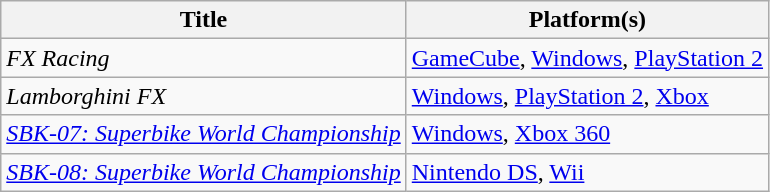<table class="wikitable sortable">
<tr>
<th>Title</th>
<th>Platform(s)</th>
</tr>
<tr>
<td><em>FX Racing</em></td>
<td><a href='#'>GameCube</a>, <a href='#'>Windows</a>, <a href='#'>PlayStation 2</a></td>
</tr>
<tr>
<td><em>Lamborghini FX</em></td>
<td><a href='#'>Windows</a>, <a href='#'>PlayStation 2</a>, <a href='#'>Xbox</a></td>
</tr>
<tr>
<td><em><a href='#'>SBK-07: Superbike World Championship</a></em></td>
<td><a href='#'>Windows</a>, <a href='#'>Xbox 360</a></td>
</tr>
<tr>
<td><em><a href='#'>SBK-08: Superbike World Championship</a></em></td>
<td><a href='#'>Nintendo DS</a>, <a href='#'>Wii</a></td>
</tr>
</table>
